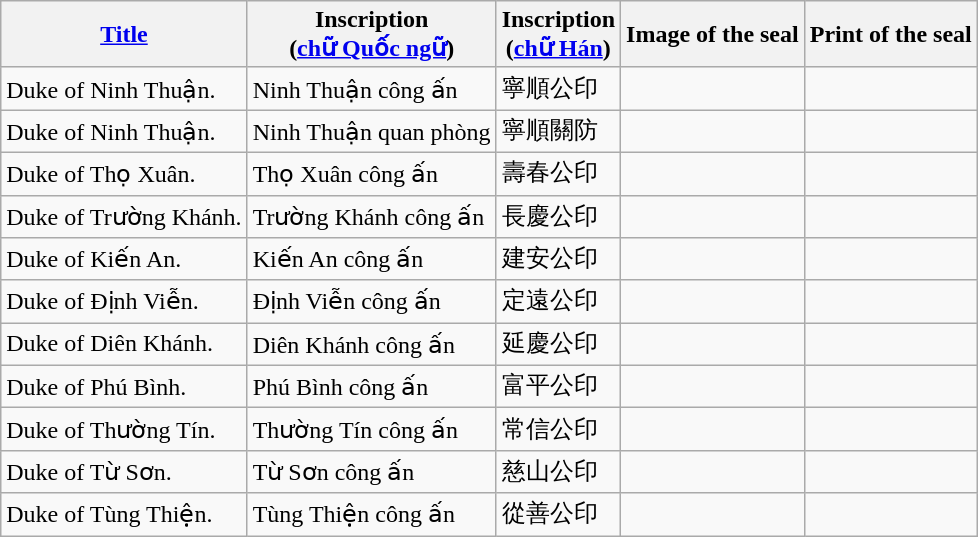<table class="wikitable">
<tr>
<th><a href='#'>Title</a></th>
<th>Inscription<br>(<a href='#'>chữ Quốc ngữ</a>)</th>
<th>Inscription<br>(<a href='#'>chữ Hán</a>)</th>
<th>Image of the seal</th>
<th>Print of the seal</th>
</tr>
<tr>
<td>Duke of Ninh Thuận.</td>
<td>Ninh Thuận công ấn</td>
<td>寧順公印</td>
<td></td>
<td></td>
</tr>
<tr>
<td>Duke of Ninh Thuận.</td>
<td>Ninh Thuận quan phòng</td>
<td>寧順關防</td>
<td></td>
<td></td>
</tr>
<tr>
<td>Duke of Thọ Xuân.</td>
<td>Thọ Xuân công ấn</td>
<td>壽春公印</td>
<td></td>
<td></td>
</tr>
<tr>
<td>Duke of Trường Khánh.</td>
<td>Trường Khánh công ấn</td>
<td>長慶公印</td>
<td></td>
<td></td>
</tr>
<tr>
<td>Duke of Kiến An.</td>
<td>Kiến An công ấn</td>
<td>建安公印</td>
<td></td>
<td></td>
</tr>
<tr>
<td>Duke of Định Viễn.</td>
<td>Định Viễn công ấn</td>
<td>定遠公印</td>
<td></td>
<td></td>
</tr>
<tr>
<td>Duke of Diên Khánh.</td>
<td>Diên Khánh công ấn</td>
<td>延慶公印</td>
<td></td>
<td></td>
</tr>
<tr>
<td>Duke of Phú Bình.</td>
<td>Phú Bình công ấn</td>
<td>富平公印</td>
<td></td>
<td></td>
</tr>
<tr>
<td>Duke of Thường Tín.</td>
<td>Thường Tín công ấn</td>
<td>常信公印</td>
<td></td>
<td></td>
</tr>
<tr>
<td>Duke of Từ Sơn.</td>
<td>Từ Sơn công ấn</td>
<td>慈山公印</td>
<td></td>
<td></td>
</tr>
<tr>
<td>Duke of Tùng Thiện.</td>
<td>Tùng Thiện công ấn</td>
<td>從善公印</td>
<td></td>
<td></td>
</tr>
</table>
